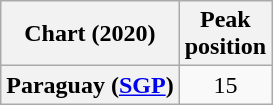<table class="wikitable plainrowheaders" style="text-align:center">
<tr>
<th scope="col">Chart (2020)</th>
<th scope="col">Peak<br>position</th>
</tr>
<tr>
<th scope="row">Paraguay (<a href='#'>SGP</a>)</th>
<td>15</td>
</tr>
</table>
